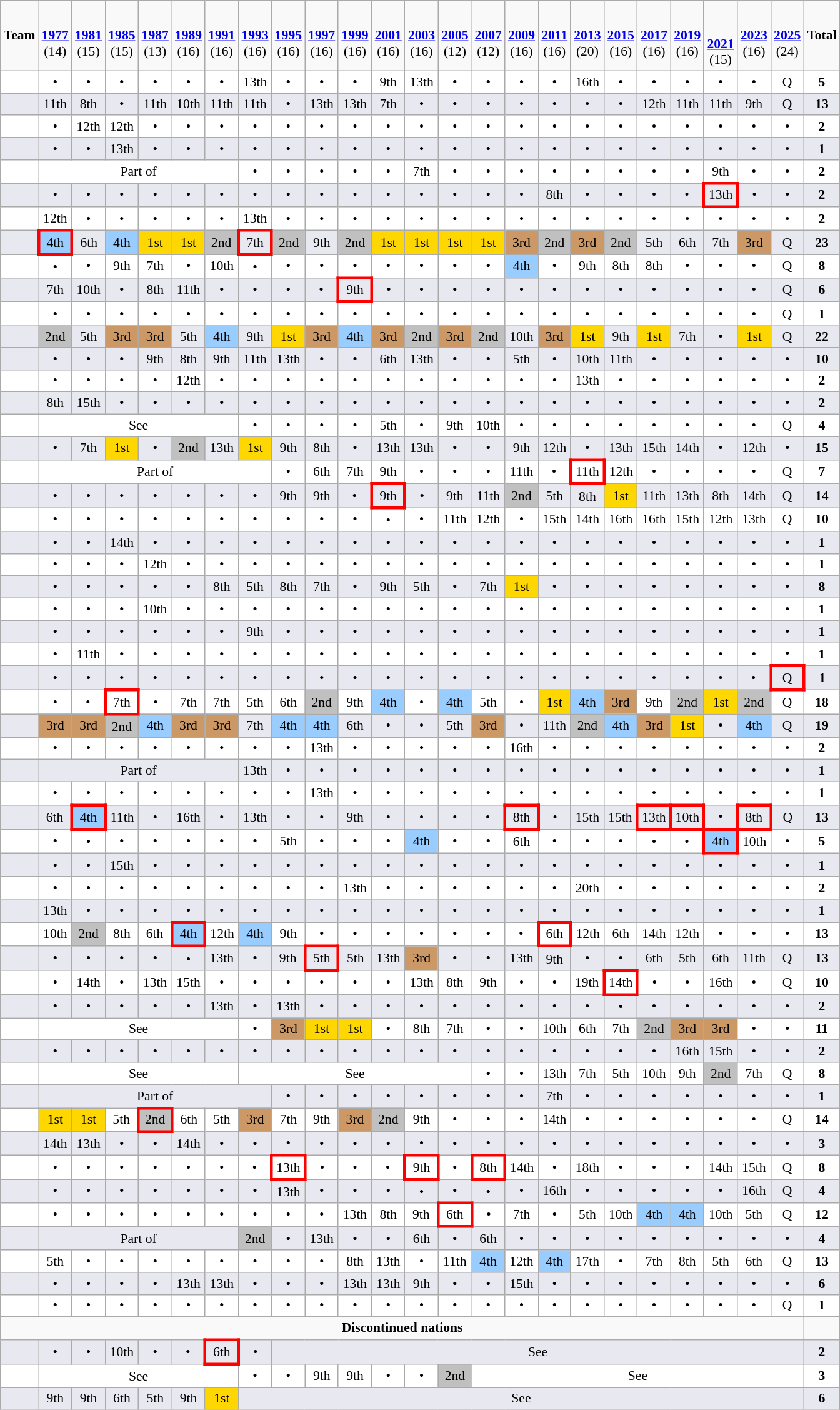<table class="wikitable" style="text-align:center; font-size:90%">
<tr bgcolor=>
<td><strong>Team</strong></td>
<td><strong><br><a href='#'>1977</a><br></strong>(14)</td>
<td><strong><br><a href='#'>1981</a><br></strong>(15)</td>
<td><strong><br><a href='#'>1985</a><br></strong>(15)</td>
<td><strong><br><a href='#'>1987</a><br></strong>(13)</td>
<td><strong><br><a href='#'>1989</a><br></strong>(16)</td>
<td><strong><br><a href='#'>1991</a><br></strong>(16)</td>
<td><strong><br><a href='#'>1993</a><br></strong>(16)</td>
<td><strong><br><a href='#'>1995</a><br></strong>(16)</td>
<td><strong><br><a href='#'>1997</a><br></strong>(16)</td>
<td><strong><br><a href='#'>1999</a><br></strong>(16)</td>
<td><strong><br><a href='#'>2001</a><br></strong>(16)</td>
<td><strong><br><a href='#'>2003</a><br></strong>(16)</td>
<td><strong><br><a href='#'>2005</a><br></strong>(12)</td>
<td><strong><br><a href='#'>2007</a><br></strong>(12)</td>
<td><strong><br><a href='#'>2009</a><br></strong>(16)</td>
<td><strong><br><a href='#'>2011</a><br></strong>(16)</td>
<td><strong><br><a href='#'>2013</a><br></strong>(20)</td>
<td><strong><br><a href='#'>2015</a><br></strong>(16)</td>
<td><strong><br><a href='#'>2017</a><br></strong>(16)</td>
<td><strong><br><a href='#'>2019</a><br></strong>(16)</td>
<td><strong><br><br><a href='#'>2021</a></strong><br>(15)</td>
<td><strong><br><a href='#'>2023</a></strong><br>(16)</td>
<td><strong><br><a href='#'>2025</a></strong><br>(24)</td>
<td><strong>Total</strong></td>
</tr>
<tr bgcolor= #FFFFFF>
<td align=left></td>
<td>•</td>
<td>•</td>
<td>•</td>
<td>•</td>
<td>•</td>
<td>•</td>
<td>13th</td>
<td>•</td>
<td>•</td>
<td>•</td>
<td>9th</td>
<td>13th</td>
<td>•</td>
<td>•</td>
<td>•</td>
<td>•</td>
<td>16th</td>
<td>•</td>
<td>•</td>
<td>•</td>
<td>•</td>
<td>•</td>
<td>Q</td>
<td><strong>5</strong></td>
</tr>
<tr bgcolor= #E8E8F0>
<td align=left></td>
<td>11th</td>
<td>8th</td>
<td>•</td>
<td>11th</td>
<td>10th</td>
<td>11th</td>
<td>11th</td>
<td>•</td>
<td>13th</td>
<td>13th</td>
<td>7th</td>
<td>•</td>
<td>•</td>
<td>•</td>
<td>•</td>
<td>•</td>
<td>•</td>
<td>•</td>
<td>12th</td>
<td>11th</td>
<td>11th</td>
<td>9th</td>
<td>Q</td>
<td><strong>13</strong></td>
</tr>
<tr bgcolor= #FFFFFF>
<td align=left></td>
<td>•</td>
<td>12th</td>
<td>12th</td>
<td>•</td>
<td>•</td>
<td>•</td>
<td>•</td>
<td>•</td>
<td>•</td>
<td>•</td>
<td>•</td>
<td>•</td>
<td>•</td>
<td>•</td>
<td>•</td>
<td>•</td>
<td>•</td>
<td>•</td>
<td>•</td>
<td>•</td>
<td>•</td>
<td>•</td>
<td>•</td>
<td><strong>2</strong></td>
</tr>
<tr bgcolor= #E8E8F0>
<td align=left></td>
<td>•</td>
<td>•</td>
<td>13th</td>
<td>•</td>
<td>•</td>
<td>•</td>
<td>•</td>
<td>•</td>
<td>•</td>
<td>•</td>
<td>•</td>
<td>•</td>
<td>•</td>
<td>•</td>
<td>•</td>
<td>•</td>
<td>•</td>
<td>•</td>
<td>•</td>
<td>•</td>
<td>•</td>
<td>•</td>
<td>•</td>
<td><strong>1</strong></td>
</tr>
<tr bgcolor= #FFFFFF>
<td align=left></td>
<td colspan=6>Part of </td>
<td>•</td>
<td>•</td>
<td>•</td>
<td>•</td>
<td>•</td>
<td>7th</td>
<td>•</td>
<td>•</td>
<td>•</td>
<td>•</td>
<td>•</td>
<td>•</td>
<td>•</td>
<td>•</td>
<td>9th</td>
<td>•</td>
<td>•</td>
<td><strong>2</strong></td>
</tr>
<tr bgcolor= #E8E8F0>
<td align=left></td>
<td>•</td>
<td>•</td>
<td>•</td>
<td>•</td>
<td>•</td>
<td>•</td>
<td>•</td>
<td>•</td>
<td>•</td>
<td>•</td>
<td>•</td>
<td>•</td>
<td>•</td>
<td>•</td>
<td>•</td>
<td>8th</td>
<td>•</td>
<td>•</td>
<td>•</td>
<td>•</td>
<td style="border:3px solid red">13th</td>
<td>•</td>
<td>•</td>
<td><strong>2</strong></td>
</tr>
<tr bgcolor= #FFFFFF>
<td align=left></td>
<td>12th</td>
<td>•</td>
<td>•</td>
<td>•</td>
<td>•</td>
<td>•</td>
<td>13th</td>
<td>•</td>
<td>•</td>
<td>•</td>
<td>•</td>
<td>•</td>
<td>•</td>
<td>•</td>
<td>•</td>
<td>•</td>
<td>•</td>
<td>•</td>
<td>•</td>
<td>•</td>
<td>•</td>
<td>•</td>
<td>•</td>
<td><strong>2</strong></td>
</tr>
<tr bgcolor= #E8E8F0>
<td align=left></td>
<td style="border:3px solid red" bgcolor=#9acdff>4th</td>
<td>6th</td>
<td bgcolor=#9acdff>4th</td>
<td bgcolor=gold>1st</td>
<td bgcolor=gold>1st</td>
<td bgcolor=silver>2nd</td>
<td style="border:3px solid red">7th</td>
<td bgcolor=silver>2nd</td>
<td>9th</td>
<td bgcolor=silver>2nd</td>
<td bgcolor=gold>1st</td>
<td bgcolor=gold>1st</td>
<td bgcolor=gold>1st</td>
<td bgcolor=gold>1st</td>
<td bgcolor=#CC9966>3rd</td>
<td bgcolor=silver>2nd</td>
<td bgcolor=#CC9966>3rd</td>
<td bgcolor=silver>2nd</td>
<td>5th</td>
<td>6th</td>
<td>7th</td>
<td bgcolor=#CC9966>3rd</td>
<td>Q</td>
<td><strong>23</strong></td>
</tr>
<tr bgcolor= #FFFFFF>
<td align=left></td>
<td>•</td>
<td>•</td>
<td>9th</td>
<td>7th</td>
<td>•</td>
<td>10th</td>
<td>•</td>
<td>•</td>
<td>•</td>
<td>•</td>
<td>•</td>
<td>•</td>
<td>•</td>
<td>•</td>
<td bgcolor=#9acdff>4th</td>
<td>•</td>
<td>9th</td>
<td>8th</td>
<td>8th</td>
<td>•</td>
<td>•</td>
<td>•</td>
<td>Q</td>
<td><strong>8</strong></td>
</tr>
<tr bgcolor= #E8E8F0>
<td align=left></td>
<td>7th</td>
<td>10th</td>
<td>•</td>
<td>8th</td>
<td>11th</td>
<td>•</td>
<td>•</td>
<td>•</td>
<td>•</td>
<td style="border:3px solid red">9th</td>
<td>•</td>
<td>•</td>
<td>•</td>
<td>•</td>
<td>•</td>
<td>•</td>
<td>•</td>
<td>•</td>
<td>•</td>
<td>•</td>
<td>•</td>
<td>•</td>
<td>Q</td>
<td><strong>6</strong></td>
</tr>
<tr bgcolor= #FFFFFF>
<td align=left></td>
<td>•</td>
<td>•</td>
<td>•</td>
<td>•</td>
<td>•</td>
<td>•</td>
<td>•</td>
<td>•</td>
<td>•</td>
<td>•</td>
<td>•</td>
<td>•</td>
<td>•</td>
<td>•</td>
<td>•</td>
<td>•</td>
<td>•</td>
<td>•</td>
<td>•</td>
<td>•</td>
<td>•</td>
<td>•</td>
<td>Q</td>
<td><strong>1</strong></td>
</tr>
<tr bgcolor= #E8E8F0>
<td align=left></td>
<td bgcolor=silver>2nd</td>
<td>5th</td>
<td bgcolor=#CC9966>3rd</td>
<td bgcolor=#CC9966>3rd</td>
<td>5th</td>
<td bgcolor=#9acdff>4th</td>
<td>9th</td>
<td bgcolor=gold>1st</td>
<td bgcolor=#CC9966>3rd</td>
<td bgcolor=#9acdff>4th</td>
<td bgcolor=#CC9966>3rd</td>
<td bgcolor=silver>2nd</td>
<td bgcolor=#CC9966>3rd</td>
<td bgcolor=silver>2nd</td>
<td>10th</td>
<td bgcolor=#CC9966>3rd</td>
<td bgcolor=gold>1st</td>
<td>9th</td>
<td bgcolor=gold>1st</td>
<td>7th</td>
<td>•</td>
<td bgcolor=gold>1st</td>
<td>Q</td>
<td><strong>22</strong></td>
</tr>
<tr bgcolor= #E8E8F0>
<td align=left></td>
<td>•</td>
<td>•</td>
<td>•</td>
<td>9th</td>
<td>8th</td>
<td>9th</td>
<td>11th</td>
<td>13th</td>
<td>•</td>
<td>•</td>
<td>6th</td>
<td>13th</td>
<td>•</td>
<td>•</td>
<td>5th</td>
<td>•</td>
<td>10th</td>
<td>11th</td>
<td>•</td>
<td>•</td>
<td>•</td>
<td>•</td>
<td>•</td>
<td><strong>10</strong></td>
</tr>
<tr bgcolor= #FFFFFF>
<td align=left></td>
<td>•</td>
<td>•</td>
<td>•</td>
<td>•</td>
<td>12th</td>
<td>•</td>
<td>•</td>
<td>•</td>
<td>•</td>
<td>•</td>
<td>•</td>
<td>•</td>
<td>•</td>
<td>•</td>
<td>•</td>
<td>•</td>
<td>13th</td>
<td>•</td>
<td>•</td>
<td>•</td>
<td>•</td>
<td>•</td>
<td>•</td>
<td><strong>2</strong></td>
</tr>
<tr bgcolor= #E8E8F0>
<td align=left></td>
<td>8th</td>
<td>15th</td>
<td>•</td>
<td>•</td>
<td>•</td>
<td>•</td>
<td>•</td>
<td>•</td>
<td>•</td>
<td>•</td>
<td>•</td>
<td>•</td>
<td>•</td>
<td>•</td>
<td>•</td>
<td>•</td>
<td>•</td>
<td>•</td>
<td>•</td>
<td>•</td>
<td>•</td>
<td>•</td>
<td>•</td>
<td><strong>2</strong></td>
</tr>
<tr bgcolor= #FFFFFF>
<td align=left></td>
<td colspan=6>See </td>
<td>•</td>
<td>•</td>
<td>•</td>
<td>•</td>
<td>5th</td>
<td>•</td>
<td>9th</td>
<td>10th</td>
<td>•</td>
<td>•</td>
<td>•</td>
<td>•</td>
<td>•</td>
<td>•</td>
<td>•</td>
<td>•</td>
<td>Q</td>
<td><strong>4</strong></td>
</tr>
<tr bgcolor= #E8E8F0>
<td align=left></td>
<td>•</td>
<td>7th</td>
<td bgcolor=gold>1st</td>
<td>•</td>
<td bgcolor=silver>2nd</td>
<td>13th</td>
<td bgcolor=gold>1st</td>
<td>9th</td>
<td>8th</td>
<td>•</td>
<td>13th</td>
<td>13th</td>
<td>•</td>
<td>•</td>
<td>9th</td>
<td>12th</td>
<td>•</td>
<td>13th</td>
<td>15th</td>
<td>14th</td>
<td>•</td>
<td>12th</td>
<td>•</td>
<td><strong>15</strong></td>
</tr>
<tr bgcolor= #FFFFFF>
<td align=left></td>
<td colspan=7>Part of </td>
<td>•</td>
<td>6th</td>
<td>7th</td>
<td>9th</td>
<td>•</td>
<td>•</td>
<td>•</td>
<td>11th</td>
<td>•</td>
<td style="border:3px solid red">11th</td>
<td>12th</td>
<td>•</td>
<td>•</td>
<td>•</td>
<td>•</td>
<td>Q</td>
<td><strong>7</strong></td>
</tr>
<tr bgcolor= #E8E8F0>
<td align=left></td>
<td>•</td>
<td>•</td>
<td>•</td>
<td>•</td>
<td>•</td>
<td>•</td>
<td>•</td>
<td>9th</td>
<td>9th</td>
<td>•</td>
<td style="border:3px solid red">9th</td>
<td>•</td>
<td>9th</td>
<td>11th</td>
<td bgcolor=silver>2nd</td>
<td>5th</td>
<td>8th</td>
<td bgcolor=gold>1st</td>
<td>11th</td>
<td>13th</td>
<td>8th</td>
<td>14th</td>
<td>Q</td>
<td><strong>14</strong></td>
</tr>
<tr bgcolor= #FFFFFF>
<td align=left></td>
<td>•</td>
<td>•</td>
<td>•</td>
<td>•</td>
<td>•</td>
<td>•</td>
<td>•</td>
<td>•</td>
<td>•</td>
<td>•</td>
<td>•</td>
<td>•</td>
<td>11th</td>
<td>12th</td>
<td>•</td>
<td>15th</td>
<td>14th</td>
<td>16th</td>
<td>16th</td>
<td>15th</td>
<td>12th</td>
<td>13th</td>
<td>Q</td>
<td><strong>10</strong></td>
</tr>
<tr bgcolor= #E8E8F0>
<td align=left></td>
<td>•</td>
<td>•</td>
<td>14th</td>
<td>•</td>
<td>•</td>
<td>•</td>
<td>•</td>
<td>•</td>
<td>•</td>
<td>•</td>
<td>•</td>
<td>•</td>
<td>•</td>
<td>•</td>
<td>•</td>
<td>•</td>
<td>•</td>
<td>•</td>
<td>•</td>
<td>•</td>
<td>•</td>
<td>•</td>
<td>•</td>
<td><strong>1</strong></td>
</tr>
<tr bgcolor= #FFFFFF>
<td align=left></td>
<td>•</td>
<td>•</td>
<td>•</td>
<td>12th</td>
<td>•</td>
<td>•</td>
<td>•</td>
<td>•</td>
<td>•</td>
<td>•</td>
<td>•</td>
<td>•</td>
<td>•</td>
<td>•</td>
<td>•</td>
<td>•</td>
<td>•</td>
<td>•</td>
<td>•</td>
<td>•</td>
<td>•</td>
<td>•</td>
<td>•</td>
<td><strong>1</strong></td>
</tr>
<tr bgcolor= #E8E8F0>
<td align=left></td>
<td>•</td>
<td>•</td>
<td>•</td>
<td>•</td>
<td>•</td>
<td>8th</td>
<td>5th</td>
<td>8th</td>
<td>7th</td>
<td>•</td>
<td>9th</td>
<td>5th</td>
<td>•</td>
<td>7th</td>
<td bgcolor=gold>1st</td>
<td>•</td>
<td>•</td>
<td>•</td>
<td>•</td>
<td>•</td>
<td>•</td>
<td>•</td>
<td>•</td>
<td><strong>8</strong></td>
</tr>
<tr bgcolor= #FFFFFF>
<td align=left></td>
<td>•</td>
<td>•</td>
<td>•</td>
<td>10th</td>
<td>•</td>
<td>•</td>
<td>•</td>
<td>•</td>
<td>•</td>
<td>•</td>
<td>•</td>
<td>•</td>
<td>•</td>
<td>•</td>
<td>•</td>
<td>•</td>
<td>•</td>
<td>•</td>
<td>•</td>
<td>•</td>
<td>•</td>
<td>•</td>
<td>•</td>
<td><strong>1</strong></td>
</tr>
<tr bgcolor= #E8E8F0>
<td align=left></td>
<td>•</td>
<td>•</td>
<td>•</td>
<td>•</td>
<td>•</td>
<td>•</td>
<td>9th</td>
<td>•</td>
<td>•</td>
<td>•</td>
<td>•</td>
<td>•</td>
<td>•</td>
<td>•</td>
<td>•</td>
<td>•</td>
<td>•</td>
<td>•</td>
<td>•</td>
<td>•</td>
<td>•</td>
<td>•</td>
<td>•</td>
<td><strong>1</strong></td>
</tr>
<tr bgcolor= #FFFFFF>
<td align=left></td>
<td>•</td>
<td>11th</td>
<td>•</td>
<td>•</td>
<td>•</td>
<td>•</td>
<td>•</td>
<td>•</td>
<td>•</td>
<td>•</td>
<td>•</td>
<td>•</td>
<td>•</td>
<td>•</td>
<td>•</td>
<td>•</td>
<td>•</td>
<td>•</td>
<td>•</td>
<td>•</td>
<td>•</td>
<td>•</td>
<td>•</td>
<td><strong>1</strong></td>
</tr>
<tr bgcolor= #E8E8F0>
<td align=left></td>
<td>•</td>
<td>•</td>
<td>•</td>
<td>•</td>
<td>•</td>
<td>•</td>
<td>•</td>
<td>•</td>
<td>•</td>
<td>•</td>
<td>•</td>
<td>•</td>
<td>•</td>
<td>•</td>
<td>•</td>
<td>•</td>
<td>•</td>
<td>•</td>
<td>•</td>
<td>•</td>
<td>•</td>
<td>•</td>
<td style="border:3px solid red">Q</td>
<td><strong>1</strong></td>
</tr>
<tr bgcolor= #FFFFFF>
<td align=left></td>
<td>•</td>
<td>•</td>
<td style="border:3px solid red">7th</td>
<td>•</td>
<td>7th</td>
<td>7th</td>
<td>5th</td>
<td>6th</td>
<td bgcolor=silver>2nd</td>
<td>9th</td>
<td bgcolor=#9acdff>4th</td>
<td>•</td>
<td bgcolor=#9acdff>4th</td>
<td>5th</td>
<td>•</td>
<td bgcolor=gold>1st</td>
<td bgcolor=#9acdff>4th</td>
<td bgcolor=#CC9966>3rd</td>
<td>9th</td>
<td bgcolor=silver>2nd</td>
<td bgcolor=gold>1st</td>
<td bgcolor=silver>2nd</td>
<td>Q</td>
<td><strong>18</strong></td>
</tr>
<tr bgcolor= #E8E8F0>
<td align=left></td>
<td bgcolor=#CC9966>3rd</td>
<td bgcolor=#CC9966>3rd</td>
<td bgcolor=silver>2nd</td>
<td bgcolor=#9acdff>4th</td>
<td bgcolor=#CC9966>3rd</td>
<td bgcolor=#CC9966>3rd</td>
<td>7th</td>
<td bgcolor=#9acdff>4th</td>
<td bgcolor=#9acdff>4th</td>
<td>6th</td>
<td>•</td>
<td>•</td>
<td>5th</td>
<td bgcolor=#CC9966>3rd</td>
<td>•</td>
<td>11th</td>
<td bgcolor=silver>2nd</td>
<td bgcolor=#9acdff>4th</td>
<td bgcolor=#CC9966>3rd</td>
<td bgcolor=gold>1st</td>
<td>•</td>
<td bgcolor=#9acdff>4th</td>
<td>Q</td>
<td><strong>19</strong></td>
</tr>
<tr bgcolor= #FFFFFF>
<td align=left></td>
<td>•</td>
<td>•</td>
<td>•</td>
<td>•</td>
<td>•</td>
<td>•</td>
<td>•</td>
<td>•</td>
<td>13th</td>
<td>•</td>
<td>•</td>
<td>•</td>
<td>•</td>
<td>•</td>
<td>16th</td>
<td>•</td>
<td>•</td>
<td>•</td>
<td>•</td>
<td>•</td>
<td>•</td>
<td>•</td>
<td>•</td>
<td><strong>2</strong></td>
</tr>
<tr bgcolor= #E8E8F0>
<td align=left></td>
<td colspan=6>Part of </td>
<td>13th</td>
<td>•</td>
<td>•</td>
<td>•</td>
<td>•</td>
<td>•</td>
<td>•</td>
<td>•</td>
<td>•</td>
<td>•</td>
<td>•</td>
<td>•</td>
<td>•</td>
<td>•</td>
<td>•</td>
<td>•</td>
<td>•</td>
<td><strong>1</strong></td>
</tr>
<tr bgcolor= #FFFFFF>
<td align=left></td>
<td>•</td>
<td>•</td>
<td>•</td>
<td>•</td>
<td>•</td>
<td>•</td>
<td>•</td>
<td>•</td>
<td>13th</td>
<td>•</td>
<td>•</td>
<td>•</td>
<td>•</td>
<td>•</td>
<td>•</td>
<td>•</td>
<td>•</td>
<td>•</td>
<td>•</td>
<td>•</td>
<td>•</td>
<td>•</td>
<td>•</td>
<td><strong>1</strong></td>
</tr>
<tr bgcolor= #E8E8F0>
<td align=left></td>
<td>6th</td>
<td style="border:3px solid red" bgcolor=#9acdff>4th</td>
<td>11th</td>
<td>•</td>
<td>16th</td>
<td>•</td>
<td>13th</td>
<td>•</td>
<td>•</td>
<td>9th</td>
<td>•</td>
<td>•</td>
<td>•</td>
<td>•</td>
<td style="border:3px solid red">8th</td>
<td>•</td>
<td>15th</td>
<td>15th</td>
<td style="border:3px solid red">13th</td>
<td style="border:3px solid red">10th</td>
<td>•</td>
<td style="border:3px solid red">8th</td>
<td>Q</td>
<td><strong>13</strong></td>
</tr>
<tr bgcolor= #FFFFFF>
<td align=left></td>
<td>•</td>
<td>•</td>
<td>•</td>
<td>•</td>
<td>•</td>
<td>•</td>
<td>•</td>
<td>5th</td>
<td>•</td>
<td>•</td>
<td>•</td>
<td bgcolor=#9acdff>4th</td>
<td>•</td>
<td>•</td>
<td>6th</td>
<td>•</td>
<td>•</td>
<td>•</td>
<td>•</td>
<td>•</td>
<td style="border:3px solid red" bgcolor=#9acdff>4th</td>
<td>10th</td>
<td>•</td>
<td><strong>5</strong></td>
</tr>
<tr bgcolor= #E8E8F0>
<td align=left></td>
<td>•</td>
<td>•</td>
<td>15th</td>
<td>•</td>
<td>•</td>
<td>•</td>
<td>•</td>
<td>•</td>
<td>•</td>
<td>•</td>
<td>•</td>
<td>•</td>
<td>•</td>
<td>•</td>
<td>•</td>
<td>•</td>
<td>•</td>
<td>•</td>
<td>•</td>
<td>•</td>
<td>•</td>
<td>•</td>
<td>•</td>
<td><strong>1</strong></td>
</tr>
<tr bgcolor= #FFFFFF>
<td align=left></td>
<td>•</td>
<td>•</td>
<td>•</td>
<td>•</td>
<td>•</td>
<td>•</td>
<td>•</td>
<td>•</td>
<td>•</td>
<td>13th</td>
<td>•</td>
<td>•</td>
<td>•</td>
<td>•</td>
<td>•</td>
<td>•</td>
<td>20th</td>
<td>•</td>
<td>•</td>
<td>•</td>
<td>•</td>
<td>•</td>
<td>•</td>
<td><strong>2</strong></td>
</tr>
<tr bgcolor= #E8E8F0>
<td align=left></td>
<td>13th</td>
<td>•</td>
<td>•</td>
<td>•</td>
<td>•</td>
<td>•</td>
<td>•</td>
<td>•</td>
<td>•</td>
<td>•</td>
<td>•</td>
<td>•</td>
<td>•</td>
<td>•</td>
<td>•</td>
<td>•</td>
<td>•</td>
<td>•</td>
<td>•</td>
<td>•</td>
<td>•</td>
<td>•</td>
<td>•</td>
<td><strong>1</strong></td>
</tr>
<tr bgcolor= #FFFFFF>
<td align=left></td>
<td>10th</td>
<td bgcolor=silver>2nd</td>
<td>8th</td>
<td>6th</td>
<td style="border:3px solid red" bgcolor=#9acdff>4th</td>
<td>12th</td>
<td bgcolor=#9acdff>4th</td>
<td>9th</td>
<td>•</td>
<td>•</td>
<td>•</td>
<td>•</td>
<td>•</td>
<td>•</td>
<td>•</td>
<td style="border:3px solid red">6th</td>
<td>12th</td>
<td>6th</td>
<td>14th</td>
<td>12th</td>
<td>•</td>
<td>•</td>
<td>•</td>
<td><strong>13</strong></td>
</tr>
<tr bgcolor= #E8E8F0>
<td align=left></td>
<td>•</td>
<td>•</td>
<td>•</td>
<td>•</td>
<td>•</td>
<td>13th</td>
<td>•</td>
<td>9th</td>
<td style="border:3px solid red">5th</td>
<td>5th</td>
<td>13th</td>
<td bgcolor=#CC9966>3rd</td>
<td>•</td>
<td>•</td>
<td>13th</td>
<td>9th</td>
<td>•</td>
<td>•</td>
<td>6th</td>
<td>5th</td>
<td>6th</td>
<td>11th</td>
<td>Q</td>
<td><strong>13</strong></td>
</tr>
<tr bgcolor= #FFFFFF>
<td align=left></td>
<td>•</td>
<td>14th</td>
<td>•</td>
<td>13th</td>
<td>15th</td>
<td>•</td>
<td>•</td>
<td>•</td>
<td>•</td>
<td>•</td>
<td>•</td>
<td>13th</td>
<td>8th</td>
<td>9th</td>
<td>•</td>
<td>•</td>
<td>19th</td>
<td style="border:3px solid red">14th</td>
<td>•</td>
<td>•</td>
<td>16th</td>
<td>•</td>
<td>Q</td>
<td><strong>10</strong></td>
</tr>
<tr bgcolor= #E8E8F0>
<td align=left></td>
<td>•</td>
<td>•</td>
<td>•</td>
<td>•</td>
<td>•</td>
<td>13th</td>
<td>•</td>
<td>13th</td>
<td>•</td>
<td>•</td>
<td>•</td>
<td>•</td>
<td>•</td>
<td>•</td>
<td>•</td>
<td>•</td>
<td>•</td>
<td>•</td>
<td>•</td>
<td>•</td>
<td>•</td>
<td>•</td>
<td>•</td>
<td><strong>2</strong></td>
</tr>
<tr bgcolor= #FFFFFF>
<td align=left></td>
<td colspan=6>See </td>
<td>•</td>
<td bgcolor=#CC9966>3rd</td>
<td bgcolor=gold>1st</td>
<td bgcolor=gold>1st</td>
<td>•</td>
<td>8th</td>
<td>7th</td>
<td>•</td>
<td>•</td>
<td>10th</td>
<td>6th</td>
<td>7th</td>
<td bgcolor=silver>2nd</td>
<td bgcolor=#CC9966>3rd</td>
<td bgcolor=#CC9966>3rd</td>
<td>•</td>
<td>•</td>
<td><strong>11</strong></td>
</tr>
<tr bgcolor= #E8E8F0>
<td align=left></td>
<td>•</td>
<td>•</td>
<td>•</td>
<td>•</td>
<td>•</td>
<td>•</td>
<td>•</td>
<td>•</td>
<td>•</td>
<td>•</td>
<td>•</td>
<td>•</td>
<td>•</td>
<td>•</td>
<td>•</td>
<td>•</td>
<td>•</td>
<td>•</td>
<td>•</td>
<td>16th</td>
<td>15th</td>
<td>•</td>
<td>•</td>
<td><strong>2</strong></td>
</tr>
<tr bgcolor= #FFFFFF>
<td align=left></td>
<td colspan=6>See </td>
<td colspan=7>See </td>
<td>•</td>
<td>•</td>
<td>13th</td>
<td>7th</td>
<td>5th</td>
<td>10th</td>
<td>9th</td>
<td bgcolor=silver>2nd</td>
<td>7th</td>
<td>Q</td>
<td><strong>8</strong></td>
</tr>
<tr bgcolor= #E8E8F0>
<td align=left></td>
<td colspan=7>Part of </td>
<td>•</td>
<td>•</td>
<td>•</td>
<td>•</td>
<td>•</td>
<td>•</td>
<td>•</td>
<td>•</td>
<td>7th</td>
<td>•</td>
<td>•</td>
<td>•</td>
<td>•</td>
<td>•</td>
<td>•</td>
<td>•</td>
<td><strong>1</strong></td>
</tr>
<tr bgcolor= #FFFFFF>
<td align=left></td>
<td bgcolor=gold>1st</td>
<td bgcolor=gold>1st</td>
<td>5th</td>
<td style="border:3px solid red" bgcolor=silver>2nd</td>
<td>6th</td>
<td>5th</td>
<td bgcolor=#CC9966>3rd</td>
<td>7th</td>
<td>9th</td>
<td bgcolor=#CC9966>3rd</td>
<td bgcolor=silver>2nd</td>
<td>9th</td>
<td>•</td>
<td>•</td>
<td>•</td>
<td>14th</td>
<td>•</td>
<td>•</td>
<td>•</td>
<td>•</td>
<td>•</td>
<td>•</td>
<td>Q</td>
<td><strong>14</strong></td>
</tr>
<tr bgcolor= #E8E8F0>
<td align=left></td>
<td>14th</td>
<td>13th</td>
<td>•</td>
<td>•</td>
<td>14th</td>
<td>•</td>
<td>•</td>
<td>•</td>
<td>•</td>
<td>•</td>
<td>•</td>
<td>•</td>
<td>•</td>
<td>•</td>
<td>•</td>
<td>•</td>
<td>•</td>
<td>•</td>
<td>•</td>
<td>•</td>
<td>•</td>
<td>•</td>
<td>•</td>
<td><strong>3</strong></td>
</tr>
<tr bgcolor= #FFFFFF>
<td align=left></td>
<td>•</td>
<td>•</td>
<td>•</td>
<td>•</td>
<td>•</td>
<td>•</td>
<td>•</td>
<td style="border:3px solid red">13th</td>
<td>•</td>
<td>•</td>
<td>•</td>
<td style="border:3px solid red">9th</td>
<td>•</td>
<td style="border:3px solid red">8th</td>
<td>14th</td>
<td>•</td>
<td>18th</td>
<td>•</td>
<td>•</td>
<td>•</td>
<td>14th</td>
<td>15th</td>
<td>Q</td>
<td><strong>8</strong></td>
</tr>
<tr bgcolor= #E8E8F0>
<td align=left></td>
<td>•</td>
<td>•</td>
<td>•</td>
<td>•</td>
<td>•</td>
<td>•</td>
<td>•</td>
<td>13th</td>
<td>•</td>
<td>•</td>
<td>•</td>
<td>•</td>
<td>•</td>
<td>•</td>
<td>•</td>
<td>16th</td>
<td>•</td>
<td>•</td>
<td>•</td>
<td>•</td>
<td>•</td>
<td>16th</td>
<td>Q</td>
<td><strong>4</strong></td>
</tr>
<tr bgcolor= #FFFFFF>
<td align=left></td>
<td>•</td>
<td>•</td>
<td>•</td>
<td>•</td>
<td>•</td>
<td>•</td>
<td>•</td>
<td>•</td>
<td>•</td>
<td>13th</td>
<td>8th</td>
<td>9th</td>
<td style="border:3px solid red">6th</td>
<td>•</td>
<td>7th</td>
<td>•</td>
<td>5th</td>
<td>10th</td>
<td bgcolor=#9acdff>4th</td>
<td bgcolor=#9acdff>4th</td>
<td>10th</td>
<td>5th</td>
<td>Q</td>
<td><strong>12</strong></td>
</tr>
<tr bgcolor= #E8E8F0>
<td align=left></td>
<td colspan=6>Part of </td>
<td bgcolor=silver>2nd</td>
<td>•</td>
<td>13th</td>
<td>•</td>
<td>•</td>
<td>6th</td>
<td>•</td>
<td>6th</td>
<td>•</td>
<td>•</td>
<td>•</td>
<td>•</td>
<td>•</td>
<td>•</td>
<td>•</td>
<td>•</td>
<td>•</td>
<td><strong>4</strong></td>
</tr>
<tr bgcolor= #FFFFFF>
<td align=left></td>
<td>5th</td>
<td>•</td>
<td>•</td>
<td>•</td>
<td>•</td>
<td>•</td>
<td>•</td>
<td>•</td>
<td>•</td>
<td>8th</td>
<td>13th</td>
<td>•</td>
<td>11th</td>
<td bgcolor=#9acdff>4th</td>
<td>12th</td>
<td bgcolor=#9acdff>4th</td>
<td>17th</td>
<td>•</td>
<td>7th</td>
<td>8th</td>
<td>5th</td>
<td>6th</td>
<td>Q</td>
<td><strong>13</strong></td>
</tr>
<tr bgcolor= #E8E8F0>
<td align=left></td>
<td>•</td>
<td>•</td>
<td>•</td>
<td>•</td>
<td>13th</td>
<td>13th</td>
<td>•</td>
<td>•</td>
<td>•</td>
<td>13th</td>
<td>13th</td>
<td>9th</td>
<td>•</td>
<td>•</td>
<td>15th</td>
<td>•</td>
<td>•</td>
<td>•</td>
<td>•</td>
<td>•</td>
<td>•</td>
<td>•</td>
<td>•</td>
<td><strong>6</strong></td>
</tr>
<tr bgcolor= #FFFFFF>
<td align=left></td>
<td>•</td>
<td>•</td>
<td>•</td>
<td>•</td>
<td>•</td>
<td>•</td>
<td>•</td>
<td>•</td>
<td>•</td>
<td>•</td>
<td>•</td>
<td>•</td>
<td>•</td>
<td>•</td>
<td>•</td>
<td>•</td>
<td>•</td>
<td>•</td>
<td>•</td>
<td>•</td>
<td>•</td>
<td>•</td>
<td>Q</td>
<td><strong>1</strong></td>
</tr>
<tr>
<td align="center" colspan=24><strong>Discontinued nations</strong></td>
</tr>
<tr bgcolor= #E8E8F0>
<td align=left><em></em></td>
<td>•</td>
<td>•</td>
<td>10th</td>
<td>•</td>
<td>•</td>
<td style="border:3px solid red">6th</td>
<td>•</td>
<td colspan=16>See </td>
<td><strong>2</strong></td>
</tr>
<tr bgcolor= #FFFFFF>
<td align=left><em></em></td>
<td colspan=6>See </td>
<td>•</td>
<td>•</td>
<td>9th</td>
<td>9th</td>
<td>•</td>
<td>•</td>
<td bgcolor=silver>2nd</td>
<td colspan=10>See </td>
<td><strong>3</strong></td>
</tr>
<tr bgcolor= #E8E8F0>
<td align=left><em></em></td>
<td>9th</td>
<td>9th</td>
<td>6th</td>
<td>5th</td>
<td>9th</td>
<td bgcolor=gold>1st</td>
<td colspan=17>See </td>
<td><strong>6</strong></td>
</tr>
</table>
